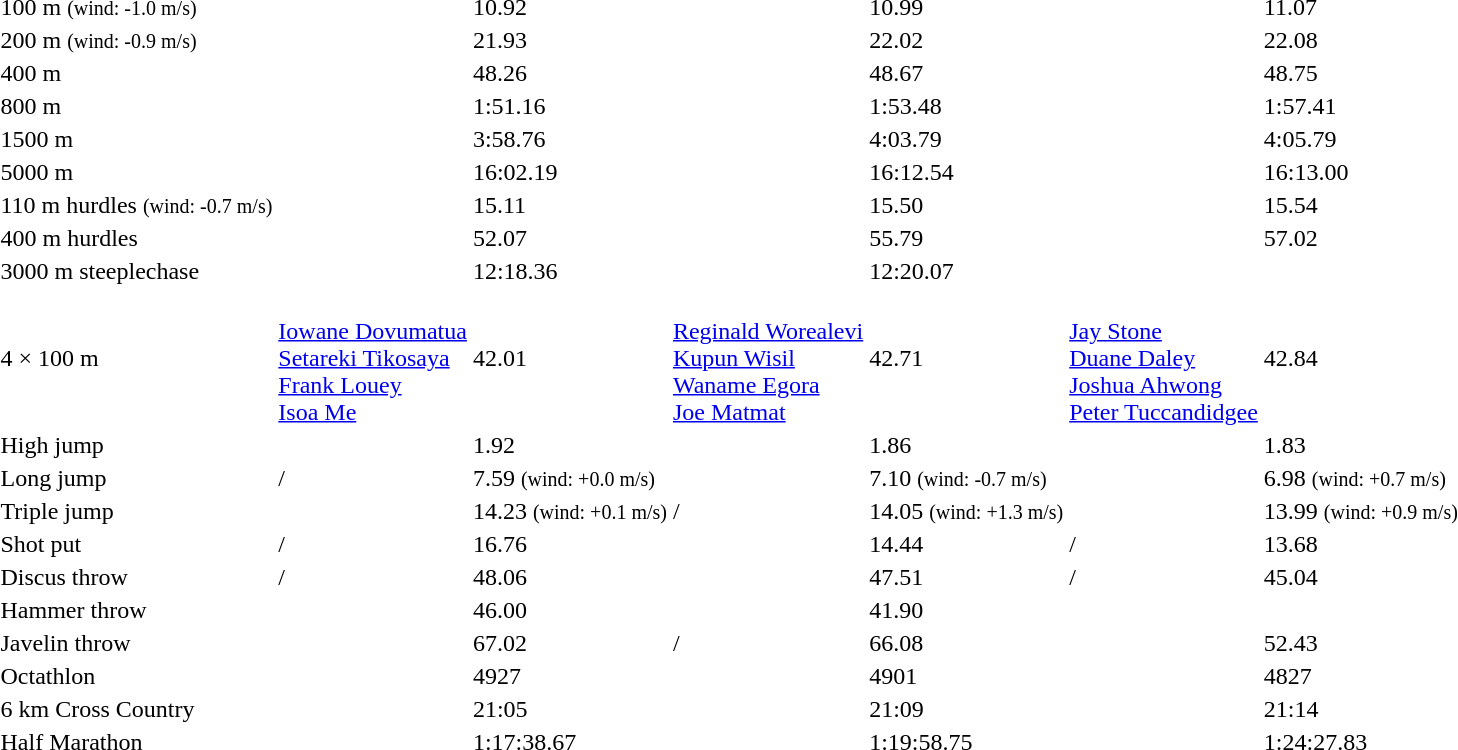<table>
<tr>
<td>100 m <small>(wind: -1.0 m/s)</small></td>
<td></td>
<td>10.92</td>
<td></td>
<td>10.99</td>
<td></td>
<td>11.07</td>
</tr>
<tr>
<td>200 m <small>(wind: -0.9 m/s)</small></td>
<td></td>
<td>21.93</td>
<td></td>
<td>22.02</td>
<td></td>
<td>22.08</td>
</tr>
<tr>
<td>400 m</td>
<td></td>
<td>48.26</td>
<td></td>
<td>48.67</td>
<td></td>
<td>48.75</td>
</tr>
<tr>
<td>800 m</td>
<td></td>
<td>1:51.16</td>
<td></td>
<td>1:53.48</td>
<td></td>
<td>1:57.41</td>
</tr>
<tr>
<td>1500 m</td>
<td></td>
<td>3:58.76</td>
<td></td>
<td>4:03.79</td>
<td></td>
<td>4:05.79</td>
</tr>
<tr>
<td>5000 m</td>
<td></td>
<td>16:02.19</td>
<td></td>
<td>16:12.54</td>
<td></td>
<td>16:13.00</td>
</tr>
<tr>
<td>110 m hurdles <small>(wind: -0.7 m/s)</small></td>
<td></td>
<td>15.11</td>
<td></td>
<td>15.50</td>
<td></td>
<td>15.54</td>
</tr>
<tr>
<td>400 m hurdles</td>
<td></td>
<td>52.07</td>
<td></td>
<td>55.79</td>
<td></td>
<td>57.02</td>
</tr>
<tr>
<td>3000 m steeplechase</td>
<td></td>
<td>12:18.36</td>
<td></td>
<td>12:20.07</td>
<td></td>
<td></td>
</tr>
<tr>
<td>4 × 100 m</td>
<td> <br> <a href='#'>Iowane Dovumatua</a> <br> <a href='#'>Setareki Tikosaya</a> <br> <a href='#'>Frank Louey</a> <br> <a href='#'>Isoa Me</a></td>
<td>42.01</td>
<td> <br> <a href='#'>Reginald Worealevi</a> <br> <a href='#'>Kupun Wisil</a> <br> <a href='#'>Waname Egora</a> <br> <a href='#'>Joe Matmat</a></td>
<td>42.71</td>
<td><br><a href='#'>Jay Stone</a><br><a href='#'>Duane Daley</a><br><a href='#'>Joshua Ahwong</a><br><a href='#'>Peter Tuccandidgee</a></td>
<td>42.84</td>
</tr>
<tr>
<td>High jump</td>
<td></td>
<td>1.92</td>
<td></td>
<td>1.86</td>
<td></td>
<td>1.83</td>
</tr>
<tr>
<td>Long jump</td>
<td>/</td>
<td>7.59 <small>(wind: +0.0 m/s)</small></td>
<td></td>
<td>7.10 <small>(wind: -0.7 m/s)</small></td>
<td></td>
<td>6.98 <small>(wind: +0.7 m/s)</small></td>
</tr>
<tr>
<td>Triple jump</td>
<td></td>
<td>14.23 <small>(wind: +0.1 m/s)</small></td>
<td>/</td>
<td>14.05 <small>(wind: +1.3 m/s)</small></td>
<td></td>
<td>13.99 <small>(wind: +0.9 m/s)</small></td>
</tr>
<tr>
<td>Shot put</td>
<td>/</td>
<td>16.76</td>
<td></td>
<td>14.44</td>
<td>/</td>
<td>13.68</td>
</tr>
<tr>
<td>Discus throw</td>
<td>/</td>
<td>48.06</td>
<td></td>
<td>47.51</td>
<td>/</td>
<td>45.04</td>
</tr>
<tr>
<td>Hammer throw</td>
<td></td>
<td>46.00</td>
<td></td>
<td>41.90</td>
<td></td>
<td></td>
</tr>
<tr>
<td>Javelin throw</td>
<td></td>
<td>67.02</td>
<td>/</td>
<td>66.08</td>
<td></td>
<td>52.43</td>
</tr>
<tr>
<td>Octathlon</td>
<td></td>
<td>4927</td>
<td></td>
<td>4901</td>
<td></td>
<td>4827</td>
</tr>
<tr>
<td>6 km Cross Country</td>
<td></td>
<td>21:05</td>
<td></td>
<td>21:09</td>
<td></td>
<td>21:14</td>
</tr>
<tr>
<td>Half Marathon</td>
<td></td>
<td>1:17:38.67</td>
<td></td>
<td>1:19:58.75</td>
<td></td>
<td>1:24:27.83</td>
</tr>
</table>
